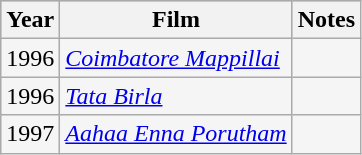<table class="wikitable sortable" style="background:#f5f5f5;">
<tr style="background:#B0C4DE;">
<th>Year</th>
<th>Film</th>
<th class=unsortable>Notes</th>
</tr>
<tr>
<td>1996</td>
<td><em><a href='#'>Coimbatore Mappillai</a></em></td>
<td></td>
</tr>
<tr>
<td>1996</td>
<td><em><a href='#'>Tata Birla</a></em></td>
<td></td>
</tr>
<tr>
<td>1997</td>
<td><em><a href='#'>Aahaa Enna Porutham</a></em></td>
<td></td>
</tr>
</table>
